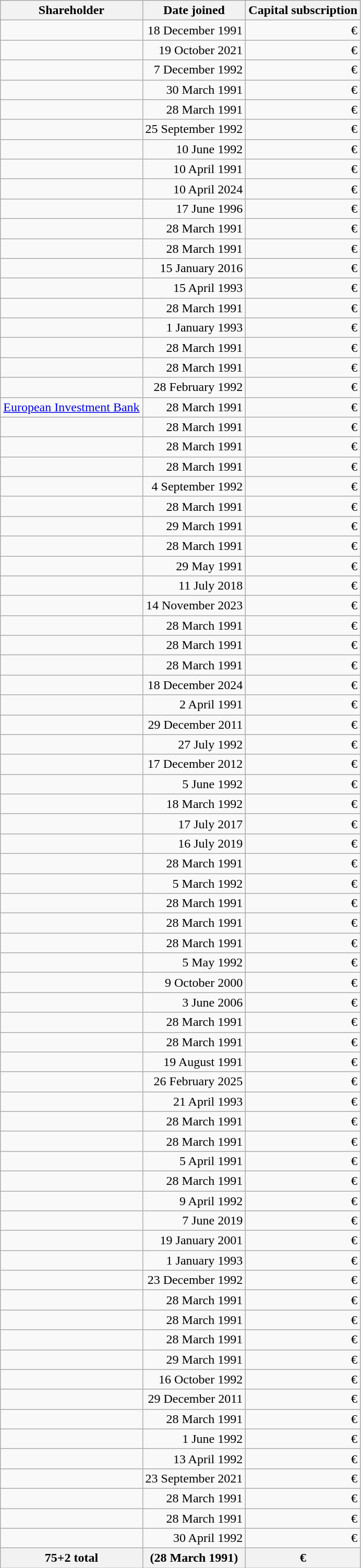<table class="wikitable sortable" style="text-align:right">
<tr>
<th>Shareholder</th>
<th>Date joined</th>
<th>Capital subscription</th>
</tr>
<tr>
<td style="text-align:left"></td>
<td>18 December 1991</td>
<td>€</td>
</tr>
<tr>
<td style="text-align:left"></td>
<td>19 October 2021</td>
<td>€</td>
</tr>
<tr>
<td style="text-align:left"></td>
<td>7 December 1992</td>
<td>€</td>
</tr>
<tr>
<td style="text-align:left"></td>
<td>30 March 1991</td>
<td>€</td>
</tr>
<tr>
<td style="text-align:left"></td>
<td>28 March 1991</td>
<td>€</td>
</tr>
<tr>
<td style="text-align:left"></td>
<td>25 September 1992</td>
<td>€</td>
</tr>
<tr>
<td style="text-align:left"></td>
<td>10 June 1992</td>
<td>€</td>
</tr>
<tr>
<td style="text-align:left"></td>
<td>10 April 1991</td>
<td>€</td>
</tr>
<tr>
<td style="text-align:left"></td>
<td>10 April 2024</td>
<td>€</td>
</tr>
<tr>
<td style="text-align:left"></td>
<td>17 June 1996</td>
<td>€</td>
</tr>
<tr>
<td style="text-align:left"></td>
<td>28 March 1991</td>
<td>€</td>
</tr>
<tr>
<td style="text-align:left"></td>
<td>28 March 1991</td>
<td>€</td>
</tr>
<tr>
<td style="text-align:left"></td>
<td>15 January 2016</td>
<td>€</td>
</tr>
<tr>
<td style="text-align:left"></td>
<td>15 April 1993</td>
<td>€</td>
</tr>
<tr>
<td style="text-align:left"></td>
<td>28 March 1991</td>
<td>€</td>
</tr>
<tr>
<td style="text-align:left"></td>
<td>1 January 1993</td>
<td>€</td>
</tr>
<tr>
<td style="text-align:left"></td>
<td>28 March 1991</td>
<td>€</td>
</tr>
<tr>
<td style="text-align:left"></td>
<td>28 March 1991</td>
<td>€</td>
</tr>
<tr>
<td style="text-align:left"></td>
<td>28 February 1992</td>
<td>€</td>
</tr>
<tr>
<td style="text-align:left"><a href='#'>European Investment Bank</a></td>
<td>28 March 1991</td>
<td>€</td>
</tr>
<tr>
<td style="text-align:left"></td>
<td>28 March 1991</td>
<td>€</td>
</tr>
<tr>
<td style="text-align:left"></td>
<td>28 March 1991</td>
<td>€</td>
</tr>
<tr>
<td style="text-align:left"></td>
<td>28 March 1991</td>
<td>€</td>
</tr>
<tr>
<td style="text-align:left"></td>
<td>4 September 1992</td>
<td>€</td>
</tr>
<tr>
<td style="text-align:left"></td>
<td>28 March 1991</td>
<td>€</td>
</tr>
<tr>
<td style="text-align:left"></td>
<td>29 March 1991</td>
<td>€</td>
</tr>
<tr>
<td style="text-align:left"></td>
<td>28 March 1991</td>
<td>€</td>
</tr>
<tr>
<td style="text-align:left"></td>
<td>29 May 1991</td>
<td>€</td>
</tr>
<tr>
<td style="text-align:left"></td>
<td>11 July 2018</td>
<td>€</td>
</tr>
<tr>
<td style="text-align:left"></td>
<td>14 November 2023</td>
<td>€</td>
</tr>
<tr>
<td style="text-align:left"></td>
<td>28 March 1991</td>
<td>€</td>
</tr>
<tr>
<td style="text-align:left"></td>
<td>28 March 1991</td>
<td>€</td>
</tr>
<tr>
<td style="text-align:left"></td>
<td>28 March 1991</td>
<td>€</td>
</tr>
<tr>
<td style="text-align:left"></td>
<td>18 December 2024</td>
<td>€</td>
</tr>
<tr>
<td style="text-align:left"></td>
<td>2 April 1991</td>
<td>€</td>
</tr>
<tr>
<td style="text-align:left"></td>
<td>29 December 2011</td>
<td>€</td>
</tr>
<tr>
<td style="text-align:left"></td>
<td>27 July 1992</td>
<td>€</td>
</tr>
<tr>
<td style="text-align:left"></td>
<td>17 December 2012</td>
<td>€</td>
</tr>
<tr>
<td style="text-align:left"></td>
<td>5 June 1992</td>
<td>€</td>
</tr>
<tr>
<td style="text-align:left"></td>
<td>18 March 1992</td>
<td>€</td>
</tr>
<tr>
<td style="text-align:left"></td>
<td>17 July 2017</td>
<td>€</td>
</tr>
<tr>
<td style="text-align:left"></td>
<td>16 July 2019</td>
<td>€</td>
</tr>
<tr>
<td style="text-align:left"></td>
<td>28 March 1991</td>
<td>€</td>
</tr>
<tr>
<td style="text-align:left"></td>
<td>5 March 1992</td>
<td>€</td>
</tr>
<tr>
<td style="text-align:left"></td>
<td>28 March 1991</td>
<td>€</td>
</tr>
<tr>
<td style="text-align:left"></td>
<td>28 March 1991</td>
<td>€</td>
</tr>
<tr>
<td style="text-align:left"></td>
<td>28 March 1991</td>
<td>€</td>
</tr>
<tr>
<td style="text-align:left"></td>
<td>5 May 1992</td>
<td>€</td>
</tr>
<tr>
<td style="text-align:left"></td>
<td>9 October 2000</td>
<td>€</td>
</tr>
<tr>
<td style="text-align:left"></td>
<td>3 June 2006</td>
<td>€</td>
</tr>
<tr>
<td style="text-align:left"></td>
<td>28 March 1991</td>
<td>€</td>
</tr>
<tr>
<td style="text-align:left"></td>
<td>28 March 1991</td>
<td>€</td>
</tr>
<tr>
<td style="text-align:left"></td>
<td>19 August 1991</td>
<td>€</td>
</tr>
<tr>
<td style="text-align:left"></td>
<td>26 February 2025</td>
<td>€</td>
</tr>
<tr>
<td style="text-align:left"></td>
<td>21 April 1993</td>
<td>€</td>
</tr>
<tr>
<td style="text-align:left"></td>
<td>28 March 1991</td>
<td>€</td>
</tr>
<tr>
<td style="text-align:left"></td>
<td>28 March 1991</td>
<td>€</td>
</tr>
<tr>
<td style="text-align:left"></td>
<td>5 April 1991</td>
<td>€</td>
</tr>
<tr>
<td style="text-align:left"></td>
<td>28 March 1991</td>
<td>€</td>
</tr>
<tr>
<td style="text-align:left"></td>
<td>9 April 1992</td>
<td>€</td>
</tr>
<tr>
<td style="text-align:left"></td>
<td>7 June 2019</td>
<td>€</td>
</tr>
<tr>
<td style="text-align:left"></td>
<td>19 January 2001</td>
<td>€</td>
</tr>
<tr>
<td style="text-align:left"></td>
<td>1 January 1993</td>
<td>€</td>
</tr>
<tr>
<td style="text-align:left"></td>
<td>23 December 1992</td>
<td>€</td>
</tr>
<tr>
<td style="text-align:left"></td>
<td>28 March 1991</td>
<td>€</td>
</tr>
<tr>
<td style="text-align:left"></td>
<td>28 March 1991</td>
<td>€</td>
</tr>
<tr>
<td style="text-align:left"></td>
<td>28 March 1991</td>
<td>€</td>
</tr>
<tr>
<td style="text-align:left"></td>
<td>29 March 1991</td>
<td>€</td>
</tr>
<tr>
<td style="text-align:left"></td>
<td>16 October 1992</td>
<td>€</td>
</tr>
<tr>
<td style="text-align:left"></td>
<td>29 December 2011</td>
<td>€</td>
</tr>
<tr>
<td style="text-align:left"></td>
<td>28 March 1991</td>
<td>€</td>
</tr>
<tr>
<td style="text-align:left"></td>
<td>1 June 1992</td>
<td>€</td>
</tr>
<tr>
<td style="text-align:left"></td>
<td>13 April 1992</td>
<td>€</td>
</tr>
<tr>
<td style="text-align:left"></td>
<td>23 September 2021</td>
<td>€</td>
</tr>
<tr>
<td style="text-align:left"></td>
<td>28 March 1991</td>
<td>€</td>
</tr>
<tr>
<td style="text-align:left"></td>
<td>28 March 1991</td>
<td>€</td>
</tr>
<tr>
<td style="text-align:left"></td>
<td>30 April 1992</td>
<td>€</td>
</tr>
<tr class="sortbottom">
<th>75+2 total</th>
<th>(28 March 1991)</th>
<th>€</th>
</tr>
</table>
